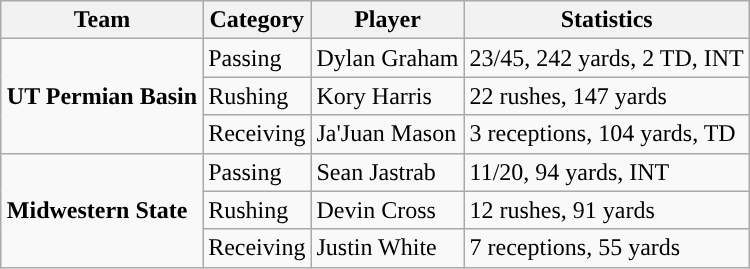<table class="wikitable" style="float: right;">
<tr>
<th>Team</th>
<th>Category</th>
<th>Player</th>
<th>Statistics</th>
</tr>
<tr>
<td rowspan=3><strong>UT Permian Basin</strong></td>
<td>Passing</td>
<td>Dylan Graham</td>
<td>23/45, 242 yards, 2 TD, INT</td>
</tr>
<tr>
<td>Rushing</td>
<td>Kory Harris</td>
<td>22 rushes, 147 yards</td>
</tr>
<tr>
<td>Receiving</td>
<td>Ja'Juan Mason</td>
<td>3 receptions, 104 yards, TD</td>
</tr>
<tr>
<td rowspan=3><strong>Midwestern State</strong></td>
<td>Passing</td>
<td>Sean Jastrab</td>
<td>11/20, 94 yards, INT</td>
</tr>
<tr>
<td>Rushing</td>
<td>Devin Cross</td>
<td>12 rushes, 91 yards</td>
</tr>
<tr>
<td>Receiving</td>
<td>Justin White</td>
<td>7 receptions, 55 yards</td>
</tr>
</table>
